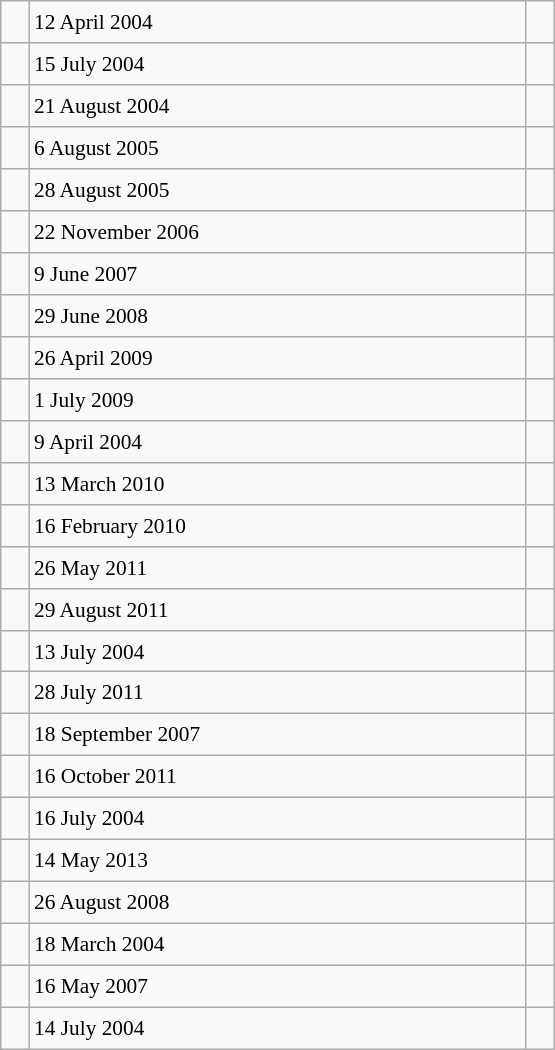<table class="wikitable" style="font-size: 89%; float: left; width: 26em; margin-right: 1em; height: 700px">
<tr>
<td></td>
<td>12 April 2004</td>
<td></td>
</tr>
<tr>
<td></td>
<td>15 July 2004</td>
<td></td>
</tr>
<tr>
<td></td>
<td>21 August 2004</td>
<td></td>
</tr>
<tr>
<td></td>
<td>6 August 2005</td>
<td></td>
</tr>
<tr>
<td></td>
<td>28 August 2005</td>
<td></td>
</tr>
<tr>
<td></td>
<td>22 November 2006</td>
<td></td>
</tr>
<tr>
<td></td>
<td>9 June 2007</td>
<td></td>
</tr>
<tr>
<td></td>
<td>29 June 2008</td>
<td></td>
</tr>
<tr>
<td></td>
<td>26 April 2009</td>
<td></td>
</tr>
<tr>
<td></td>
<td>1 July 2009</td>
<td></td>
</tr>
<tr>
<td></td>
<td>9 April 2004</td>
<td></td>
</tr>
<tr>
<td></td>
<td>13 March 2010</td>
<td></td>
</tr>
<tr>
<td></td>
<td>16 February 2010</td>
<td></td>
</tr>
<tr>
<td></td>
<td>26 May 2011</td>
<td></td>
</tr>
<tr>
<td></td>
<td>29 August 2011</td>
<td></td>
</tr>
<tr>
<td></td>
<td>13 July 2004</td>
<td></td>
</tr>
<tr>
<td></td>
<td>28 July 2011</td>
<td></td>
</tr>
<tr>
<td></td>
<td>18 September 2007</td>
<td></td>
</tr>
<tr>
<td></td>
<td>16 October 2011</td>
<td></td>
</tr>
<tr>
<td></td>
<td>16 July 2004</td>
<td></td>
</tr>
<tr>
<td></td>
<td>14 May 2013</td>
<td></td>
</tr>
<tr>
<td></td>
<td>26 August 2008</td>
<td></td>
</tr>
<tr>
<td></td>
<td>18 March 2004</td>
<td></td>
</tr>
<tr>
<td></td>
<td>16 May 2007</td>
<td></td>
</tr>
<tr>
<td></td>
<td>14 July 2004</td>
<td></td>
</tr>
</table>
